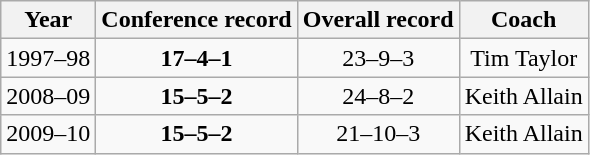<table class="wikitable sortable" style="text-align: center;">
<tr>
<th>Year</th>
<th>Conference record</th>
<th>Overall record</th>
<th>Coach</th>
</tr>
<tr>
<td>1997–98</td>
<td><strong>17–4–1</strong></td>
<td>23–9–3</td>
<td>Tim Taylor</td>
</tr>
<tr>
<td>2008–09</td>
<td><strong>15–5–2</strong></td>
<td>24–8–2</td>
<td>Keith Allain</td>
</tr>
<tr>
<td>2009–10</td>
<td><strong>15–5–2</strong></td>
<td>21–10–3</td>
<td>Keith Allain</td>
</tr>
</table>
